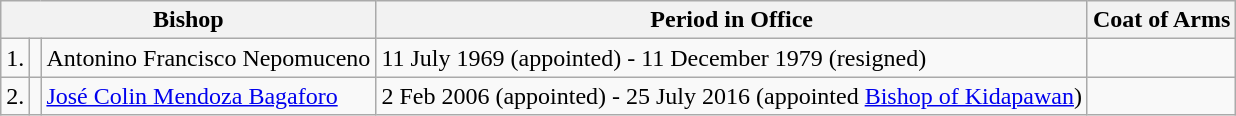<table class="wikitable">
<tr>
<th colspan="3">Bishop</th>
<th>Period in Office</th>
<th>Coat of Arms</th>
</tr>
<tr>
<td>1.</td>
<td></td>
<td>Antonino Francisco Nepomuceno</td>
<td>11 July 1969 (appointed) - 11 December 1979 (resigned)</td>
<td></td>
</tr>
<tr>
<td>2.</td>
<td></td>
<td><a href='#'>José Colin Mendoza Bagaforo</a></td>
<td>2 Feb 2006 (appointed) - 25 July 2016 (appointed <a href='#'>Bishop of Kidapawan</a>)</td>
<td></td>
</tr>
</table>
